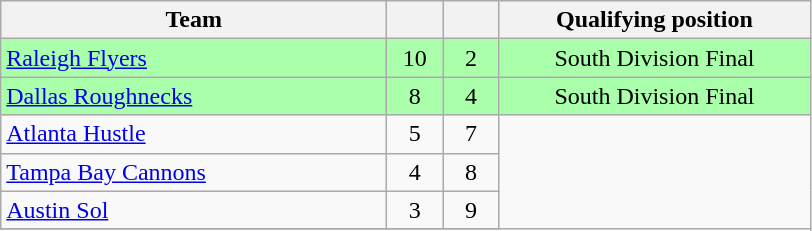<table class="wikitable" style="text-align: center;">
<tr>
<th width=250>Team</th>
<th width=30></th>
<th width=30></th>
<th width=200>Qualifying position</th>
</tr>
<tr style="background:#afa">
<td style="text-align:left;"><a href='#'>Raleigh Flyers</a></td>
<td>10</td>
<td>2</td>
<td>South Division Final</td>
</tr>
<tr style="background:#afa">
<td style="text-align:left;"><a href='#'>Dallas Roughnecks</a></td>
<td>8</td>
<td>4</td>
<td>South Division Final</td>
</tr>
<tr>
<td style="text-align:left;"><a href='#'>Atlanta Hustle</a></td>
<td>5</td>
<td>7</td>
</tr>
<tr>
<td style="text-align:left;"><a href='#'>Tampa Bay Cannons</a></td>
<td>4</td>
<td>8</td>
</tr>
<tr>
<td style="text-align:left;"><a href='#'>Austin Sol</a></td>
<td>3</td>
<td>9</td>
</tr>
<tr>
</tr>
</table>
